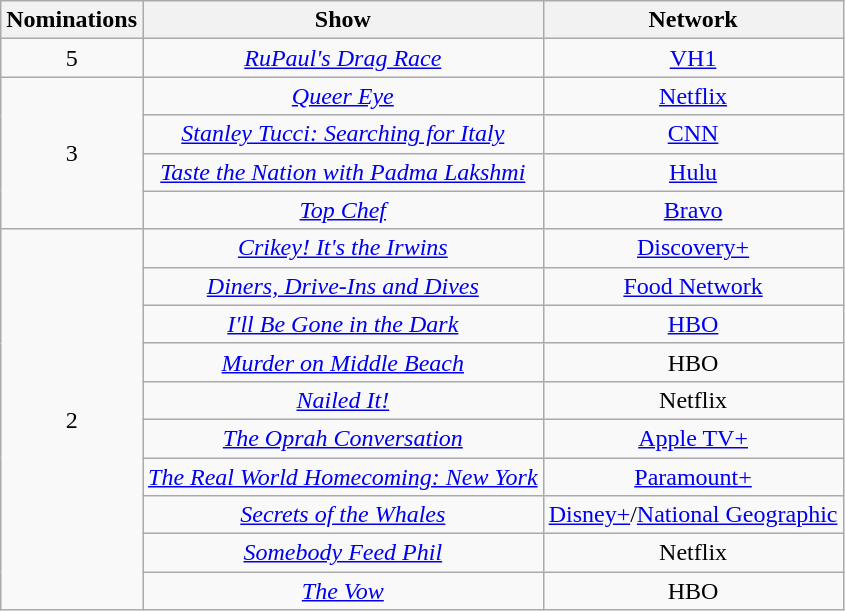<table class="wikitable floatleft" rowspan="3" style="text-align:center;" background: #f6e39c;>
<tr>
<th scope="col" style="width:55px;">Nominations</th>
<th scope="col" style="text-align:center;">Show</th>
<th scope="col" style="text-align:center;">Network</th>
</tr>
<tr>
<td>5</td>
<td><em><a href='#'>RuPaul's Drag Race</a></em></td>
<td><a href='#'>VH1</a></td>
</tr>
<tr>
<td rowspan="4">3</td>
<td><em><a href='#'>Queer Eye</a></em></td>
<td><a href='#'>Netflix</a></td>
</tr>
<tr>
<td><em><a href='#'>Stanley Tucci: Searching for Italy</a></em></td>
<td><a href='#'>CNN</a></td>
</tr>
<tr>
<td><em><a href='#'>Taste the Nation with Padma Lakshmi</a></em></td>
<td><a href='#'>Hulu</a></td>
</tr>
<tr>
<td><em><a href='#'>Top Chef</a></em></td>
<td><a href='#'>Bravo</a></td>
</tr>
<tr>
<td rowspan="10">2</td>
<td><em><a href='#'>Crikey! It's the Irwins</a></em></td>
<td><a href='#'>Discovery+</a></td>
</tr>
<tr>
<td><em><a href='#'>Diners, Drive-Ins and Dives</a></em></td>
<td><a href='#'>Food Network</a></td>
</tr>
<tr>
<td><em><a href='#'>I'll Be Gone in the Dark</a></em></td>
<td><a href='#'>HBO</a></td>
</tr>
<tr>
<td><em><a href='#'>Murder on Middle Beach</a></em></td>
<td>HBO</td>
</tr>
<tr>
<td><em><a href='#'>Nailed It!</a></em></td>
<td>Netflix</td>
</tr>
<tr>
<td><em><a href='#'>The Oprah Conversation</a></em></td>
<td><a href='#'>Apple TV+</a></td>
</tr>
<tr>
<td><em><a href='#'>The Real World Homecoming: New York</a></em></td>
<td><a href='#'>Paramount+</a></td>
</tr>
<tr>
<td><em><a href='#'>Secrets of the Whales</a></em></td>
<td><a href='#'>Disney+</a>/<a href='#'>National Geographic</a></td>
</tr>
<tr>
<td><em><a href='#'>Somebody Feed Phil</a></em></td>
<td>Netflix</td>
</tr>
<tr>
<td><em><a href='#'>The Vow</a></em></td>
<td>HBO</td>
</tr>
</table>
